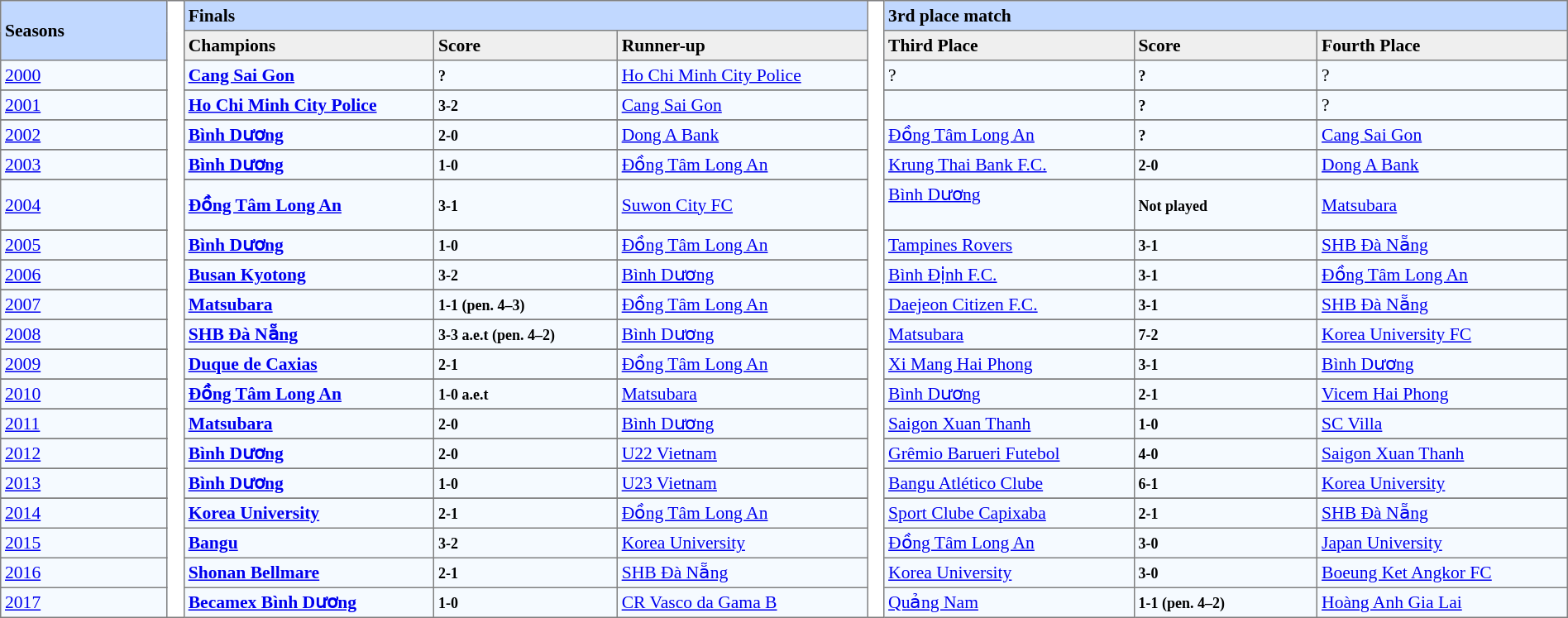<table border=1 style="border-collapse:collapse; font-size:90%; text-align:left;" cellpadding=3 cellspacing=0 width=100%>
<tr bgcolor=#C1D8FF>
<th rowspan=2 width=10%>Seasons</th>
<th width=1% rowspan=99 bgcolor=ffffff></th>
<th colspan=3>Finals</th>
<th width=1% rowspan=99 bgcolor=ffffff></th>
<th colspan=4 width=30%>3rd place match</th>
</tr>
<tr bgcolor=#EFEFEF>
<th width=15%>Champions</th>
<th width=11%>Score</th>
<th width=15%>Runner-up</th>
<th width=15% colspan=2>Third Place</th>
<th width=11%>Score</th>
<th width=15%>Fourth Place</th>
</tr>
<tr bgcolor=#F5FAFF>
<td><a href='#'>2000</a></td>
<td> <strong><a href='#'>Cang Sai Gon</a></strong></td>
<td><small><strong>?</strong></small></td>
<td> <a href='#'>Ho Chi Minh City Police</a></td>
<td colspan=2>?</td>
<td><small><strong>?</strong></small></td>
<td>?</td>
</tr>
<tr>
</tr>
<tr bgcolor=#F5FAFF>
<td><a href='#'>2001</a></td>
<td> <strong><a href='#'>Ho Chi Minh City Police</a></strong></td>
<td><small><strong>3-2</strong></small></td>
<td> <a href='#'>Cang Sai Gon</a></td>
<td colspan=2></td>
<td><small><strong>?</strong></small></td>
<td>?</td>
</tr>
<tr>
</tr>
<tr bgcolor=#F5FAFF>
<td><a href='#'>2002</a></td>
<td> <strong><a href='#'>Bình Dương</a></strong></td>
<td><small><strong>2-0</strong></small></td>
<td> <a href='#'>Dong A Bank</a></td>
<td colspan=2> <a href='#'>Đồng Tâm Long An</a></td>
<td><small><strong>?</strong></small></td>
<td> <a href='#'>Cang Sai Gon</a></td>
</tr>
<tr>
</tr>
<tr bgcolor=#F5FAFF>
<td><a href='#'>2003</a></td>
<td> <strong><a href='#'>Bình Dương</a></strong></td>
<td><small><strong>1-0</strong></small></td>
<td> <a href='#'>Đồng Tâm Long An</a></td>
<td colspan=2> <a href='#'>Krung Thai Bank F.C.</a></td>
<td><small><strong>2-0</strong></small></td>
<td> <a href='#'>Dong A Bank</a></td>
</tr>
<tr>
</tr>
<tr bgcolor=#F5FAFF>
<td><a href='#'>2004</a></td>
<td> <strong><a href='#'>Đồng Tâm Long An</a></strong></td>
<td><small><strong>3-1</strong></small></td>
<td> <a href='#'>Suwon City FC</a></td>
<td colspan=2> <a href='#'>Bình Dương</a><br><br></td>
<td><small><strong>Not played</strong></small></td>
<td> <a href='#'>Matsubara</a></td>
</tr>
<tr>
</tr>
<tr bgcolor=#F5FAFF>
<td><a href='#'>2005</a></td>
<td> <strong><a href='#'>Bình Dương</a></strong></td>
<td><small><strong>1-0</strong></small></td>
<td> <a href='#'>Đồng Tâm Long An</a></td>
<td colspan=2> <a href='#'>Tampines Rovers</a></td>
<td><small><strong>3-1</strong></small></td>
<td> <a href='#'>SHB Đà Nẵng</a></td>
</tr>
<tr>
</tr>
<tr bgcolor=#F5FAFF>
<td><a href='#'>2006</a></td>
<td> <strong><a href='#'>Busan Kyotong</a></strong></td>
<td><small><strong>3-2</strong></small></td>
<td> <a href='#'>Bình Dương</a></td>
<td colspan=2> <a href='#'>Bình Định F.C.</a></td>
<td><small><strong>3-1</strong></small></td>
<td> <a href='#'>Đồng Tâm Long An</a></td>
</tr>
<tr>
</tr>
<tr bgcolor=#F5FAFF>
<td><a href='#'>2007</a></td>
<td> <strong><a href='#'>Matsubara</a></strong></td>
<td><small><strong>1-1 (pen. 4–3)</strong></small></td>
<td> <a href='#'>Đồng Tâm Long An</a></td>
<td colspan=2> <a href='#'>Daejeon Citizen F.C.</a></td>
<td><small><strong>3-1</strong></small></td>
<td> <a href='#'>SHB Đà Nẵng</a></td>
</tr>
<tr>
</tr>
<tr bgcolor=#F5FAFF>
<td><a href='#'>2008</a></td>
<td> <strong><a href='#'>SHB Đà Nẵng</a></strong></td>
<td><small><strong>3-3 a.e.t (pen. 4–2)</strong></small></td>
<td> <a href='#'>Bình Dương</a></td>
<td colspan=2> <a href='#'>Matsubara</a></td>
<td><small><strong>7-2</strong></small></td>
<td> <a href='#'>Korea University FC</a></td>
</tr>
<tr>
</tr>
<tr bgcolor=#F5FAFF>
<td><a href='#'>2009</a></td>
<td> <strong><a href='#'>Duque de Caxias</a></strong></td>
<td><small><strong>2-1</strong></small></td>
<td> <a href='#'>Đồng Tâm Long An</a></td>
<td colspan=2> <a href='#'>Xi Mang Hai Phong</a></td>
<td><small><strong>3-1</strong></small></td>
<td> <a href='#'>Bình Dương</a></td>
</tr>
<tr>
</tr>
<tr bgcolor=#F5FAFF>
<td><a href='#'>2010</a></td>
<td> <strong><a href='#'>Đồng Tâm Long An</a></strong></td>
<td><small><strong>1-0 a.e.t</strong></small></td>
<td> <a href='#'>Matsubara</a></td>
<td colspan=2> <a href='#'>Bình Dương</a></td>
<td><small><strong>2-1</strong></small></td>
<td> <a href='#'>Vicem Hai Phong</a></td>
</tr>
<tr>
</tr>
<tr bgcolor=#F5FAFF>
<td><a href='#'>2011</a></td>
<td> <strong><a href='#'>Matsubara</a></strong></td>
<td><small><strong>2-0 </strong></small></td>
<td> <a href='#'>Bình Dương</a></td>
<td colspan=2> <a href='#'>Saigon Xuan Thanh</a></td>
<td><small><strong>1-0</strong></small></td>
<td> <a href='#'>SC Villa</a></td>
</tr>
<tr>
</tr>
<tr bgcolor=#F5FAFF>
<td><a href='#'>2012</a></td>
<td> <strong><a href='#'>Bình Dương</a></strong></td>
<td><small><strong>2-0 </strong></small></td>
<td> <a href='#'>U22 Vietnam</a></td>
<td colspan=2> <a href='#'>Grêmio Barueri Futebol</a></td>
<td><small><strong>4-0</strong></small></td>
<td> <a href='#'>Saigon Xuan Thanh</a></td>
</tr>
<tr>
</tr>
<tr bgcolor=#F5FAFF>
<td><a href='#'>2013</a></td>
<td> <strong><a href='#'>Bình Dương</a></strong></td>
<td><small><strong>1-0 </strong></small></td>
<td> <a href='#'>U23 Vietnam</a></td>
<td colspan=2> <a href='#'>Bangu Atlético Clube</a></td>
<td><small><strong>6-1</strong></small></td>
<td> <a href='#'>Korea University</a></td>
</tr>
<tr>
</tr>
<tr bgcolor=#F5FAFF>
<td><a href='#'>2014</a></td>
<td> <strong><a href='#'>Korea University</a></strong></td>
<td><small><strong>2-1</strong></small></td>
<td> <a href='#'>Đồng Tâm Long An</a></td>
<td colspan=2> <a href='#'>Sport Clube Capixaba</a></td>
<td><small><strong>2-1 </strong></small></td>
<td> <a href='#'>SHB Đà Nẵng</a></td>
</tr>
<tr bgcolor=#F5FAFF>
<td><a href='#'>2015</a></td>
<td> <strong><a href='#'>Bangu</a></strong></td>
<td><small><strong>3-2</strong></small></td>
<td> <a href='#'>Korea University</a></td>
<td colspan=2> <a href='#'>Đồng Tâm Long An</a></td>
<td><small><strong>3-0</strong></small></td>
<td> <a href='#'>Japan University</a></td>
</tr>
<tr bgcolor=#F5FAFF>
<td><a href='#'>2016</a></td>
<td> <strong><a href='#'>Shonan Bellmare</a></strong></td>
<td><small><strong>2-1</strong></small></td>
<td> <a href='#'>SHB Đà Nẵng</a></td>
<td colspan=2> <a href='#'>Korea University</a></td>
<td><small><strong>3-0</strong></small></td>
<td> <a href='#'>Boeung Ket Angkor FC</a></td>
</tr>
<tr bgcolor=#F5FAFF>
<td><a href='#'>2017</a></td>
<td> <strong><a href='#'>Becamex Bình Dương</a></strong></td>
<td><small><strong>1-0</strong></small></td>
<td> <a href='#'>CR Vasco da Gama B</a></td>
<td colspan=2> <a href='#'>Quảng Nam</a></td>
<td><small><strong>1-1 (pen. 4–2)</strong></small></td>
<td> <a href='#'>Hoàng Anh Gia Lai</a></td>
</tr>
</table>
